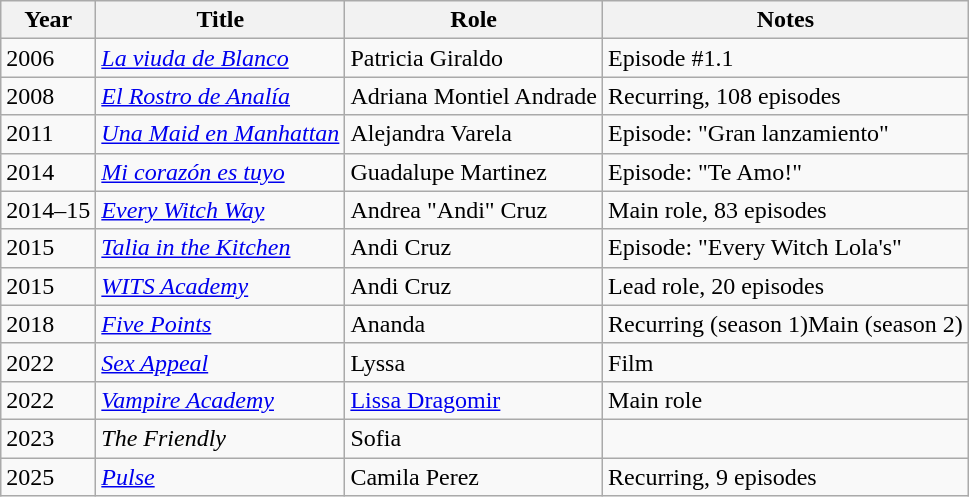<table class="wikitable sortable">
<tr>
<th>Year</th>
<th>Title</th>
<th>Role</th>
<th class="unsortable">Notes</th>
</tr>
<tr>
<td>2006</td>
<td><em><a href='#'>La viuda de Blanco</a></em></td>
<td>Patricia Giraldo</td>
<td>Episode #1.1</td>
</tr>
<tr>
<td>2008</td>
<td><em><a href='#'>El Rostro de Analía</a></em></td>
<td>Adriana Montiel Andrade</td>
<td>Recurring, 108 episodes</td>
</tr>
<tr>
<td>2011</td>
<td><em><a href='#'>Una Maid en Manhattan</a></em></td>
<td>Alejandra Varela</td>
<td>Episode: "Gran lanzamiento"</td>
</tr>
<tr>
<td>2014</td>
<td><em><a href='#'>Mi corazón es tuyo</a></em></td>
<td>Guadalupe Martinez</td>
<td>Episode: "Te Amo!"</td>
</tr>
<tr>
<td>2014–15</td>
<td><em><a href='#'>Every Witch Way</a></em></td>
<td>Andrea "Andi" Cruz</td>
<td>Main role, 83 episodes</td>
</tr>
<tr>
<td>2015</td>
<td><em><a href='#'>Talia in the Kitchen</a></em></td>
<td>Andi Cruz</td>
<td>Episode: "Every Witch Lola's"</td>
</tr>
<tr>
<td>2015</td>
<td><em><a href='#'>WITS Academy</a></em></td>
<td>Andi Cruz</td>
<td>Lead role, 20 episodes</td>
</tr>
<tr>
<td>2018</td>
<td><em><a href='#'>Five Points</a></em></td>
<td>Ananda</td>
<td>Recurring (season 1)Main (season 2)</td>
</tr>
<tr>
<td>2022</td>
<td><em><a href='#'>Sex Appeal</a></em></td>
<td>Lyssa</td>
<td>Film</td>
</tr>
<tr>
<td>2022</td>
<td><em><a href='#'>Vampire Academy</a></em></td>
<td><a href='#'>Lissa Dragomir</a></td>
<td>Main role</td>
</tr>
<tr>
<td>2023</td>
<td><em>The Friendly</em></td>
<td>Sofia</td>
<td></td>
</tr>
<tr 2025>
<td>2025</td>
<td><a href='#'><em>Pulse</em></a></td>
<td>Camila Perez</td>
<td>Recurring, 9 episodes</td>
</tr>
</table>
